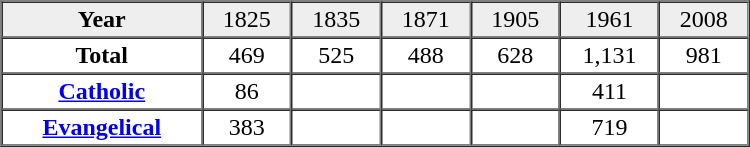<table border="1" cellpadding="2" cellspacing="0" width="500">
<tr bgcolor="#eeeeee" align="center">
<td><strong>Year</strong></td>
<td>1825</td>
<td>1835</td>
<td>1871</td>
<td>1905</td>
<td>1961</td>
<td>2008</td>
</tr>
<tr align="center">
<td><strong>Total</strong></td>
<td>469</td>
<td>525</td>
<td>488</td>
<td>628</td>
<td>1,131</td>
<td>981</td>
</tr>
<tr align="center">
<td><strong><a href='#'>Catholic</a></strong></td>
<td>86</td>
<td> </td>
<td> </td>
<td> </td>
<td>411</td>
<td> </td>
</tr>
<tr align="center">
<td><strong><a href='#'>Evangelical</a></strong></td>
<td>383</td>
<td> </td>
<td> </td>
<td> </td>
<td>719</td>
<td> </td>
</tr>
</table>
